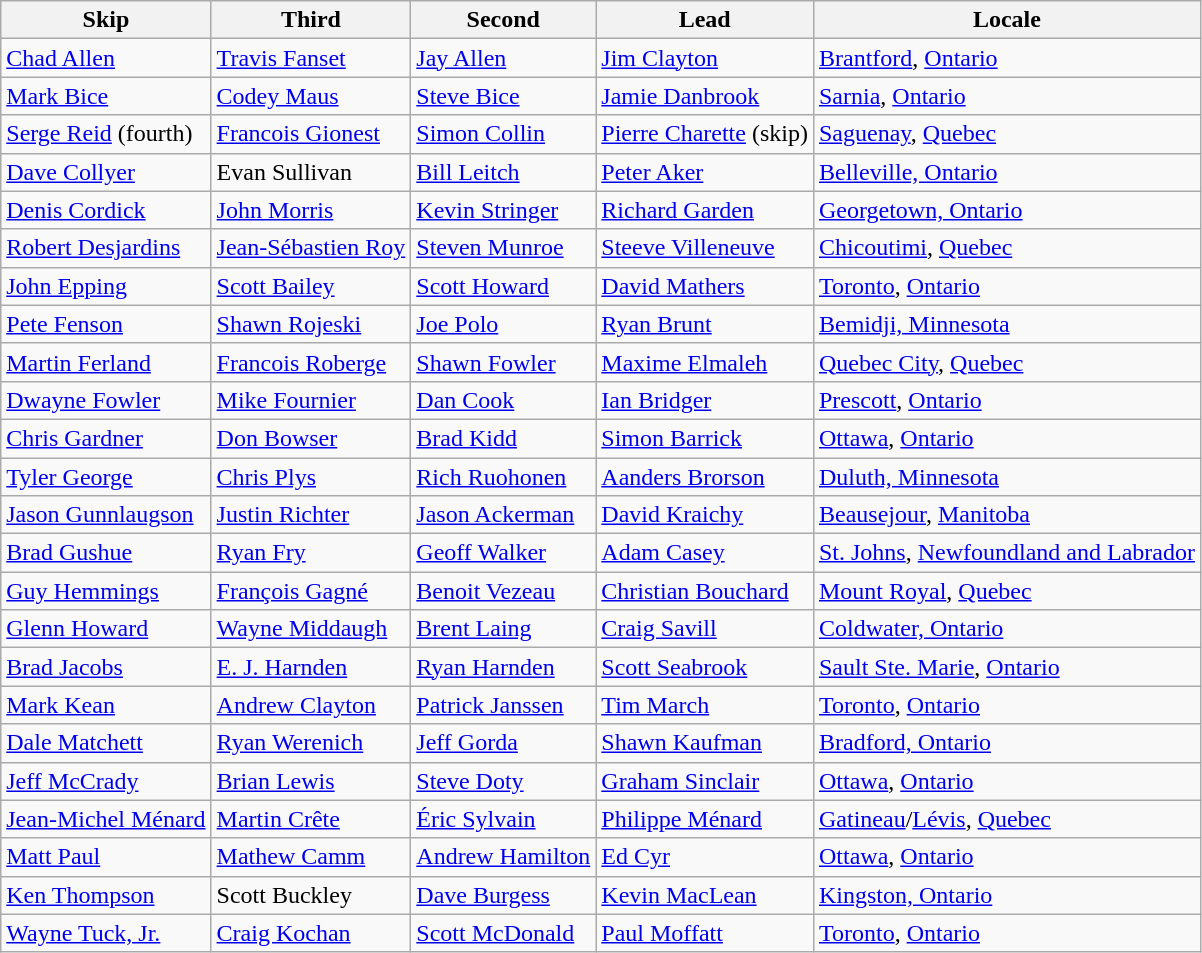<table class=wikitable>
<tr>
<th>Skip</th>
<th>Third</th>
<th>Second</th>
<th>Lead</th>
<th>Locale</th>
</tr>
<tr>
<td><a href='#'>Chad Allen</a></td>
<td><a href='#'>Travis Fanset</a></td>
<td><a href='#'>Jay Allen</a></td>
<td><a href='#'>Jim Clayton</a></td>
<td> <a href='#'>Brantford</a>, <a href='#'>Ontario</a></td>
</tr>
<tr>
<td><a href='#'>Mark Bice</a></td>
<td><a href='#'>Codey Maus</a></td>
<td><a href='#'>Steve Bice</a></td>
<td><a href='#'>Jamie Danbrook</a></td>
<td> <a href='#'>Sarnia</a>, <a href='#'>Ontario</a></td>
</tr>
<tr>
<td><a href='#'>Serge Reid</a> (fourth)</td>
<td><a href='#'>Francois Gionest</a></td>
<td><a href='#'>Simon Collin</a></td>
<td><a href='#'>Pierre Charette</a> (skip)</td>
<td> <a href='#'>Saguenay</a>, <a href='#'>Quebec</a></td>
</tr>
<tr>
<td><a href='#'>Dave Collyer</a></td>
<td>Evan Sullivan</td>
<td><a href='#'>Bill Leitch</a></td>
<td><a href='#'>Peter Aker</a></td>
<td> <a href='#'>Belleville, Ontario</a></td>
</tr>
<tr>
<td><a href='#'>Denis Cordick</a></td>
<td><a href='#'>John Morris</a></td>
<td><a href='#'>Kevin Stringer</a></td>
<td><a href='#'>Richard Garden</a></td>
<td> <a href='#'>Georgetown, Ontario</a></td>
</tr>
<tr>
<td><a href='#'>Robert Desjardins</a></td>
<td><a href='#'>Jean-Sébastien Roy</a></td>
<td><a href='#'>Steven Munroe</a></td>
<td><a href='#'>Steeve Villeneuve</a></td>
<td> <a href='#'>Chicoutimi</a>, <a href='#'>Quebec</a></td>
</tr>
<tr>
<td><a href='#'>John Epping</a></td>
<td><a href='#'>Scott Bailey</a></td>
<td><a href='#'>Scott Howard</a></td>
<td><a href='#'>David Mathers</a></td>
<td> <a href='#'>Toronto</a>, <a href='#'>Ontario</a></td>
</tr>
<tr>
<td><a href='#'>Pete Fenson</a></td>
<td><a href='#'>Shawn Rojeski</a></td>
<td><a href='#'>Joe Polo</a></td>
<td><a href='#'>Ryan Brunt</a></td>
<td> <a href='#'>Bemidji, Minnesota</a></td>
</tr>
<tr>
<td><a href='#'>Martin Ferland</a></td>
<td><a href='#'>Francois Roberge</a></td>
<td><a href='#'>Shawn Fowler</a></td>
<td><a href='#'>Maxime Elmaleh</a></td>
<td> <a href='#'>Quebec City</a>, <a href='#'>Quebec</a></td>
</tr>
<tr>
<td><a href='#'>Dwayne Fowler</a></td>
<td><a href='#'>Mike Fournier</a></td>
<td><a href='#'>Dan Cook</a></td>
<td><a href='#'>Ian Bridger</a></td>
<td> <a href='#'>Prescott</a>, <a href='#'>Ontario</a></td>
</tr>
<tr>
<td><a href='#'>Chris Gardner</a></td>
<td><a href='#'>Don Bowser</a></td>
<td><a href='#'>Brad Kidd</a></td>
<td><a href='#'>Simon Barrick</a></td>
<td> <a href='#'>Ottawa</a>, <a href='#'>Ontario</a></td>
</tr>
<tr>
<td><a href='#'>Tyler George</a></td>
<td><a href='#'>Chris Plys</a></td>
<td><a href='#'>Rich Ruohonen</a></td>
<td><a href='#'>Aanders Brorson</a></td>
<td> <a href='#'>Duluth, Minnesota</a></td>
</tr>
<tr>
<td><a href='#'>Jason Gunnlaugson</a></td>
<td><a href='#'>Justin Richter</a></td>
<td><a href='#'>Jason Ackerman</a></td>
<td><a href='#'>David Kraichy</a></td>
<td> <a href='#'>Beausejour</a>, <a href='#'>Manitoba</a></td>
</tr>
<tr>
<td><a href='#'>Brad Gushue</a></td>
<td><a href='#'>Ryan Fry</a></td>
<td><a href='#'>Geoff Walker</a></td>
<td><a href='#'>Adam Casey</a></td>
<td> <a href='#'>St. Johns</a>, <a href='#'>Newfoundland and Labrador</a></td>
</tr>
<tr>
<td><a href='#'>Guy Hemmings</a></td>
<td><a href='#'>François Gagné</a></td>
<td><a href='#'>Benoit Vezeau</a></td>
<td><a href='#'>Christian Bouchard</a></td>
<td> <a href='#'>Mount Royal</a>, <a href='#'>Quebec</a></td>
</tr>
<tr>
<td><a href='#'>Glenn Howard</a></td>
<td><a href='#'>Wayne Middaugh</a></td>
<td><a href='#'>Brent Laing</a></td>
<td><a href='#'>Craig Savill</a></td>
<td> <a href='#'>Coldwater, Ontario</a></td>
</tr>
<tr>
<td><a href='#'>Brad Jacobs</a></td>
<td><a href='#'>E. J. Harnden</a></td>
<td><a href='#'>Ryan Harnden</a></td>
<td><a href='#'>Scott Seabrook</a></td>
<td> <a href='#'>Sault Ste. Marie</a>, <a href='#'>Ontario</a></td>
</tr>
<tr>
<td><a href='#'>Mark Kean</a></td>
<td><a href='#'>Andrew Clayton</a></td>
<td><a href='#'>Patrick Janssen</a></td>
<td><a href='#'>Tim March</a></td>
<td> <a href='#'>Toronto</a>, <a href='#'>Ontario</a></td>
</tr>
<tr>
<td><a href='#'>Dale Matchett</a></td>
<td><a href='#'>Ryan Werenich</a></td>
<td><a href='#'>Jeff Gorda</a></td>
<td><a href='#'>Shawn Kaufman</a></td>
<td> <a href='#'>Bradford, Ontario</a></td>
</tr>
<tr>
<td><a href='#'>Jeff McCrady</a></td>
<td><a href='#'>Brian Lewis</a></td>
<td><a href='#'>Steve Doty</a></td>
<td><a href='#'>Graham Sinclair</a></td>
<td> <a href='#'>Ottawa</a>, <a href='#'>Ontario</a></td>
</tr>
<tr>
<td><a href='#'>Jean-Michel Ménard</a></td>
<td><a href='#'>Martin Crête</a></td>
<td><a href='#'>Éric Sylvain</a></td>
<td><a href='#'>Philippe Ménard</a></td>
<td> <a href='#'>Gatineau</a>/<a href='#'>Lévis</a>, <a href='#'>Quebec</a></td>
</tr>
<tr>
<td><a href='#'>Matt Paul</a></td>
<td><a href='#'>Mathew Camm</a></td>
<td><a href='#'>Andrew Hamilton</a></td>
<td><a href='#'>Ed Cyr</a></td>
<td> <a href='#'>Ottawa</a>, <a href='#'>Ontario</a></td>
</tr>
<tr>
<td><a href='#'>Ken Thompson</a></td>
<td>Scott Buckley</td>
<td><a href='#'>Dave Burgess</a></td>
<td><a href='#'>Kevin MacLean</a></td>
<td> <a href='#'>Kingston, Ontario</a></td>
</tr>
<tr>
<td><a href='#'>Wayne Tuck, Jr.</a></td>
<td><a href='#'>Craig Kochan</a></td>
<td><a href='#'>Scott McDonald</a></td>
<td><a href='#'>Paul Moffatt</a></td>
<td> <a href='#'>Toronto</a>, <a href='#'>Ontario</a></td>
</tr>
</table>
